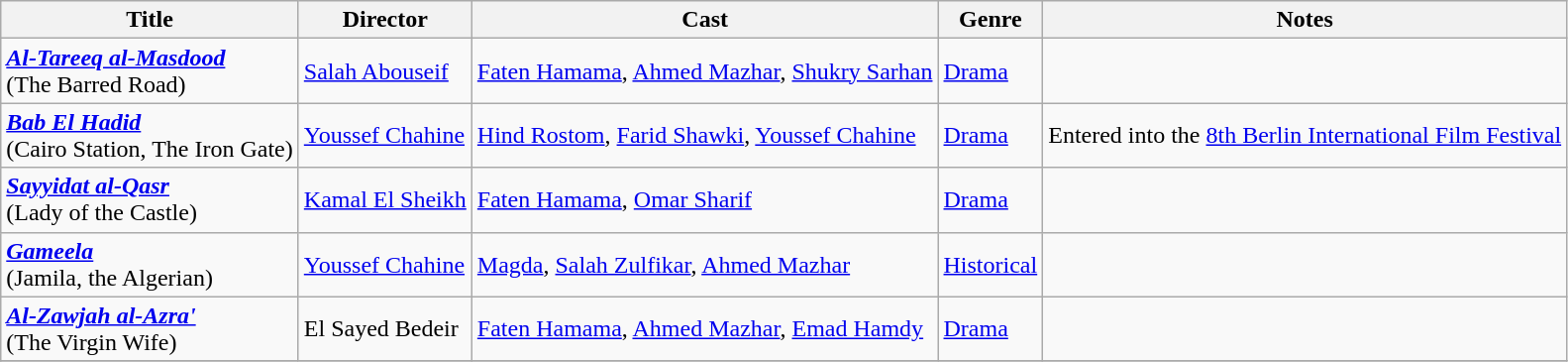<table class="wikitable">
<tr>
<th>Title</th>
<th>Director</th>
<th>Cast</th>
<th>Genre</th>
<th>Notes</th>
</tr>
<tr>
<td><strong><em><a href='#'>Al-Tareeq al-Masdood</a></em></strong><br>(The Barred Road)</td>
<td><a href='#'>Salah Abouseif</a></td>
<td><a href='#'>Faten Hamama</a>, <a href='#'>Ahmed Mazhar</a>, <a href='#'>Shukry Sarhan</a></td>
<td><a href='#'>Drama</a></td>
<td></td>
</tr>
<tr>
<td><strong><em><a href='#'>Bab El Hadid</a></em></strong><br>(Cairo Station, The Iron Gate)</td>
<td><a href='#'>Youssef Chahine</a></td>
<td><a href='#'>Hind Rostom</a>, <a href='#'>Farid Shawki</a>, <a href='#'>Youssef Chahine</a></td>
<td><a href='#'>Drama</a></td>
<td>Entered into the <a href='#'>8th Berlin International Film Festival</a></td>
</tr>
<tr>
<td><strong><em><a href='#'>Sayyidat al-Qasr</a></em></strong><br>(Lady of the Castle)</td>
<td><a href='#'>Kamal El Sheikh</a></td>
<td><a href='#'>Faten Hamama</a>, <a href='#'>Omar Sharif</a></td>
<td><a href='#'>Drama</a></td>
<td></td>
</tr>
<tr>
<td><strong><em><a href='#'>Gameela</a></em></strong><br>(Jamila, the Algerian)</td>
<td><a href='#'>Youssef Chahine</a></td>
<td><a href='#'>Magda</a>, <a href='#'>Salah Zulfikar</a>, <a href='#'>Ahmed Mazhar</a></td>
<td><a href='#'>Historical</a></td>
<td></td>
</tr>
<tr>
<td><strong><em><a href='#'>Al-Zawjah al-Azra'</a></em></strong><br>(The Virgin Wife)</td>
<td>El Sayed Bedeir</td>
<td><a href='#'>Faten Hamama</a>, <a href='#'>Ahmed Mazhar</a>, <a href='#'>Emad Hamdy</a></td>
<td><a href='#'>Drama</a></td>
<td></td>
</tr>
<tr>
</tr>
</table>
